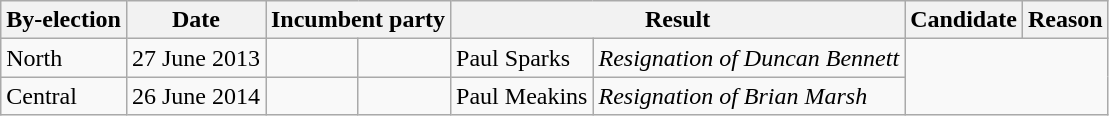<table class="wikitable">
<tr>
<th>By-election</th>
<th>Date</th>
<th colspan=2>Incumbent party</th>
<th colspan=2>Result</th>
<th>Candidate</th>
<th>Reason</th>
</tr>
<tr>
<td>North</td>
<td>27 June 2013</td>
<td></td>
<td></td>
<td>Paul Sparks</td>
<td><em>Resignation of Duncan Bennett </em></td>
</tr>
<tr>
<td>Central</td>
<td>26 June 2014</td>
<td></td>
<td></td>
<td>Paul Meakins</td>
<td><em>Resignation of Brian Marsh </em></td>
</tr>
</table>
